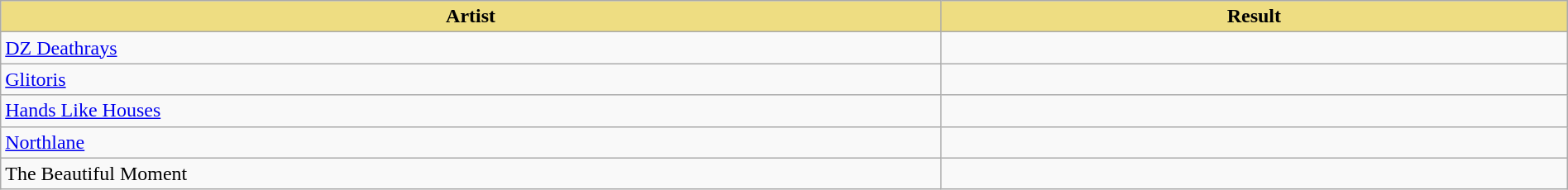<table class="wikitable" width=100%>
<tr>
<th style="width:15%;background:#EEDD82;">Artist</th>
<th style="width:10%;background:#EEDD82;">Result</th>
</tr>
<tr>
<td><a href='#'>DZ Deathrays</a></td>
<td></td>
</tr>
<tr>
<td><a href='#'>Glitoris</a></td>
<td></td>
</tr>
<tr>
<td><a href='#'>Hands Like Houses</a></td>
<td></td>
</tr>
<tr>
<td><a href='#'>Northlane</a></td>
<td></td>
</tr>
<tr>
<td>The Beautiful Moment</td>
<td></td>
</tr>
</table>
